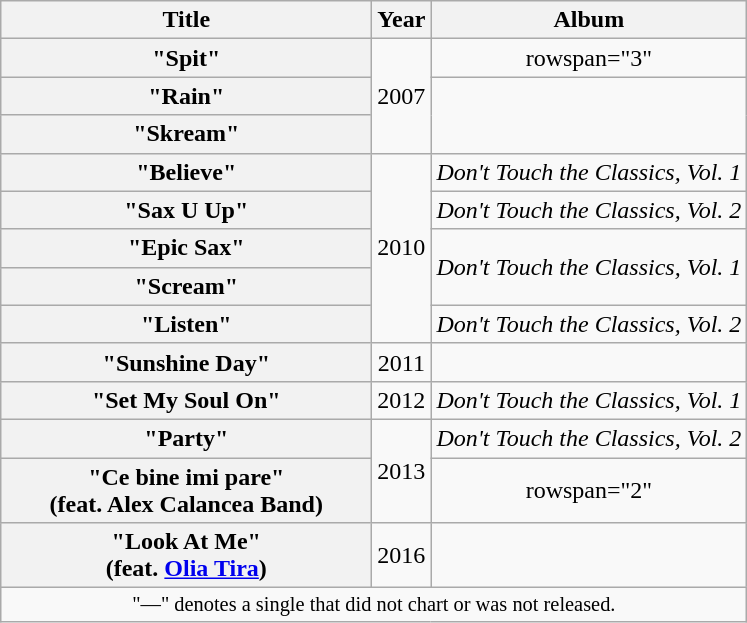<table class="wikitable plainrowheaders" style="text-align:center;">
<tr>
<th scope="col" style="width:15em;">Title</th>
<th scope="col" style="width:1em;">Year</th>
<th scope="col">Album</th>
</tr>
<tr>
<th scope="row">"Spit"</th>
<td rowspan="3">2007</td>
<td>rowspan="3" </td>
</tr>
<tr>
<th scope="row">"Rain"</th>
</tr>
<tr>
<th scope="row">"Skream"</th>
</tr>
<tr>
<th scope="row">"Believe"</th>
<td rowspan="5">2010</td>
<td><em>Don't Touch the Classics, Vol. 1</em></td>
</tr>
<tr>
<th scope="row">"Sax U Up"</th>
<td><em>Don't Touch the Classics, Vol. 2</em></td>
</tr>
<tr>
<th scope="row">"Epic Sax"</th>
<td rowspan="2"><em>Don't Touch the Classics, Vol. 1</em></td>
</tr>
<tr>
<th scope="row">"Scream"</th>
</tr>
<tr>
<th scope="row">"Listen"</th>
<td><em>Don't Touch the Classics, Vol. 2</em></td>
</tr>
<tr>
<th scope="row">"Sunshine Day"</th>
<td>2011</td>
<td></td>
</tr>
<tr>
<th scope="row">"Set My Soul On"</th>
<td>2012</td>
<td><em>Don't Touch the Classics, Vol. 1</em></td>
</tr>
<tr>
<th scope="row">"Party"</th>
<td rowspan="2">2013</td>
<td><em>Don't Touch the Classics, Vol. 2</em></td>
</tr>
<tr>
<th scope="row">"Ce bine imi pare"<br><span>(feat. Alex Calancea Band)</span></th>
<td>rowspan="2" </td>
</tr>
<tr>
<th scope="row">"Look At Me"<br><span>(feat. <a href='#'>Olia Tira</a>)</span></th>
<td>2016</td>
</tr>
<tr>
<td style="text-align:center; font-size:85%;" colspan="22">"—" denotes a single that did not chart or was not released.</td>
</tr>
</table>
